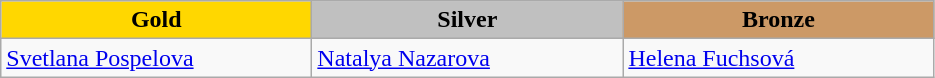<table class="wikitable" style="text-align:left">
<tr align="center">
<td width=200 bgcolor=gold><strong>Gold</strong></td>
<td width=200 bgcolor=silver><strong>Silver</strong></td>
<td width=200 bgcolor=CC9966><strong>Bronze</strong></td>
</tr>
<tr>
<td><a href='#'>Svetlana Pospelova</a><br><em></em></td>
<td><a href='#'>Natalya Nazarova</a><br><em></em></td>
<td><a href='#'>Helena Fuchsová</a><br><em></em></td>
</tr>
</table>
